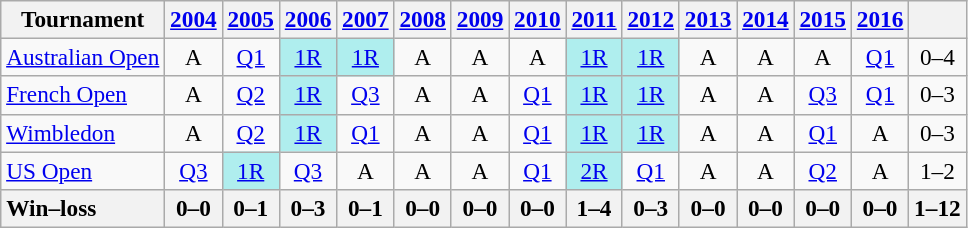<table class=wikitable style=text-align:center;font-size:97%>
<tr>
<th>Tournament</th>
<th><a href='#'>2004</a></th>
<th><a href='#'>2005</a></th>
<th><a href='#'>2006</a></th>
<th><a href='#'>2007</a></th>
<th><a href='#'>2008</a></th>
<th><a href='#'>2009</a></th>
<th><a href='#'>2010</a></th>
<th><a href='#'>2011</a></th>
<th><a href='#'>2012</a></th>
<th><a href='#'>2013</a></th>
<th><a href='#'>2014</a></th>
<th><a href='#'>2015</a></th>
<th><a href='#'>2016</a></th>
<th></th>
</tr>
<tr>
<td align=left><a href='#'>Australian Open</a></td>
<td>A</td>
<td><a href='#'>Q1</a></td>
<td bgcolor=afeeee><a href='#'>1R</a></td>
<td bgcolor=afeeee><a href='#'>1R</a></td>
<td>A</td>
<td>A</td>
<td>A</td>
<td bgcolor=afeeee><a href='#'>1R</a></td>
<td bgcolor=afeeee><a href='#'>1R</a></td>
<td>A</td>
<td>A</td>
<td>A</td>
<td><a href='#'>Q1</a></td>
<td>0–4</td>
</tr>
<tr>
<td align=left><a href='#'>French Open</a></td>
<td>A</td>
<td><a href='#'>Q2</a></td>
<td bgcolor=afeeee><a href='#'>1R</a></td>
<td><a href='#'>Q3</a></td>
<td>A</td>
<td>A</td>
<td><a href='#'>Q1</a></td>
<td bgcolor=afeeee><a href='#'>1R</a></td>
<td bgcolor=afeeee><a href='#'>1R</a></td>
<td>A</td>
<td>A</td>
<td><a href='#'>Q3</a></td>
<td><a href='#'>Q1</a></td>
<td>0–3</td>
</tr>
<tr>
<td align=left><a href='#'>Wimbledon</a></td>
<td>A</td>
<td><a href='#'>Q2</a></td>
<td bgcolor=afeeee><a href='#'>1R</a></td>
<td><a href='#'>Q1</a></td>
<td>A</td>
<td>A</td>
<td><a href='#'>Q1</a></td>
<td bgcolor=afeeee><a href='#'>1R</a></td>
<td bgcolor=afeeee><a href='#'>1R</a></td>
<td>A</td>
<td>A</td>
<td><a href='#'>Q1</a></td>
<td>A</td>
<td>0–3</td>
</tr>
<tr>
<td align=left><a href='#'>US Open</a></td>
<td><a href='#'>Q3</a></td>
<td bgcolor=afeeee><a href='#'>1R</a></td>
<td><a href='#'>Q3</a></td>
<td>A</td>
<td>A</td>
<td>A</td>
<td><a href='#'>Q1</a></td>
<td bgcolor=afeeee><a href='#'>2R</a></td>
<td><a href='#'>Q1</a></td>
<td>A</td>
<td>A</td>
<td><a href='#'>Q2</a></td>
<td>A</td>
<td>1–2</td>
</tr>
<tr>
<th style=text-align:left>Win–loss</th>
<th>0–0</th>
<th>0–1</th>
<th>0–3</th>
<th>0–1</th>
<th>0–0</th>
<th>0–0</th>
<th>0–0</th>
<th>1–4</th>
<th>0–3</th>
<th>0–0</th>
<th>0–0</th>
<th>0–0</th>
<th>0–0</th>
<th>1–12</th>
</tr>
</table>
